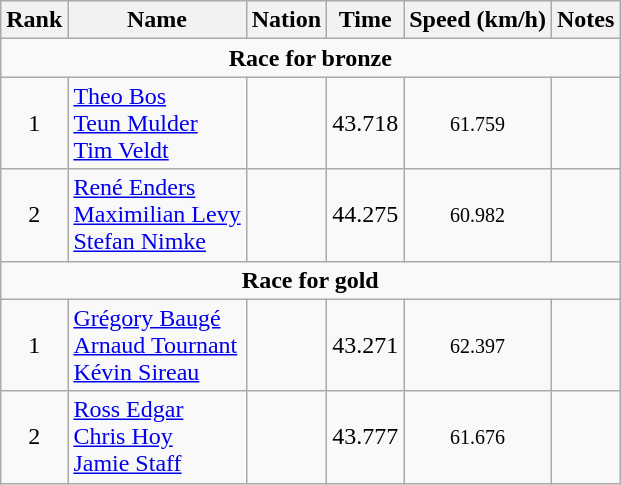<table class=wikitable sortable style=text-align:center>
<tr>
<th>Rank</th>
<th>Name</th>
<th>Nation</th>
<th>Time</th>
<th>Speed (km/h)</th>
<th>Notes</th>
</tr>
<tr>
<td colspan=6><strong>Race for bronze</strong></td>
</tr>
<tr>
<td>1</td>
<td align=left><a href='#'>Theo Bos</a><br><a href='#'>Teun Mulder</a><br><a href='#'>Tim Veldt</a></td>
<td align=left></td>
<td>43.718</td>
<td><small>61.759</small></td>
<td></td>
</tr>
<tr>
<td>2</td>
<td align=left><a href='#'>René Enders</a><br><a href='#'>Maximilian Levy</a><br><a href='#'>Stefan Nimke</a></td>
<td align=left></td>
<td>44.275</td>
<td><small>60.982</small></td>
<td></td>
</tr>
<tr>
<td colspan=6><strong>Race for gold</strong></td>
</tr>
<tr>
<td>1</td>
<td align=left><a href='#'>Grégory Baugé</a><br><a href='#'>Arnaud Tournant</a><br><a href='#'>Kévin Sireau</a></td>
<td align=left></td>
<td>43.271</td>
<td><small>62.397</small></td>
<td></td>
</tr>
<tr>
<td>2</td>
<td align=left><a href='#'>Ross Edgar</a><br><a href='#'>Chris Hoy</a><br><a href='#'>Jamie Staff</a></td>
<td align=left></td>
<td>43.777</td>
<td><small>61.676</small></td>
<td></td>
</tr>
</table>
